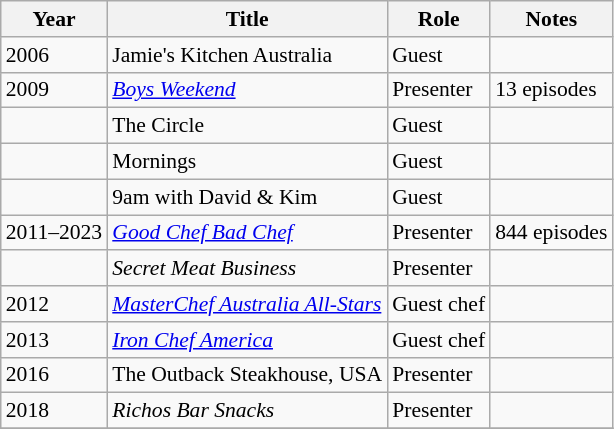<table class="wikitable" style="font-size:90%;">
<tr>
<th>Year</th>
<th>Title</th>
<th>Role</th>
<th>Notes</th>
</tr>
<tr>
<td>2006</td>
<td>Jamie's Kitchen Australia</td>
<td>Guest</td>
<td></td>
</tr>
<tr>
<td>2009</td>
<td><em><a href='#'>Boys Weekend</a></em></td>
<td>Presenter</td>
<td>13 episodes</td>
</tr>
<tr>
<td></td>
<td>The Circle</td>
<td>Guest</td>
<td></td>
</tr>
<tr>
<td></td>
<td>Mornings</td>
<td>Guest</td>
<td></td>
</tr>
<tr>
<td></td>
<td>9am with David & Kim</td>
<td>Guest</td>
<td></td>
</tr>
<tr>
<td>2011–2023</td>
<td><em><a href='#'>Good Chef Bad Chef</a></em></td>
<td>Presenter</td>
<td>844 episodes</td>
</tr>
<tr>
<td></td>
<td><em>Secret Meat Business</em></td>
<td>Presenter</td>
<td></td>
</tr>
<tr>
<td>2012</td>
<td><em><a href='#'>MasterChef Australia All-Stars</a></em></td>
<td>Guest chef</td>
<td></td>
</tr>
<tr>
<td>2013</td>
<td><em><a href='#'>Iron Chef America</a></em></td>
<td>Guest chef</td>
<td></td>
</tr>
<tr>
<td>2016</td>
<td>The Outback Steakhouse, USA</td>
<td>Presenter</td>
<td></td>
</tr>
<tr>
<td>2018</td>
<td><em>Richos Bar Snacks</em></td>
<td>Presenter</td>
<td></td>
</tr>
<tr>
</tr>
</table>
